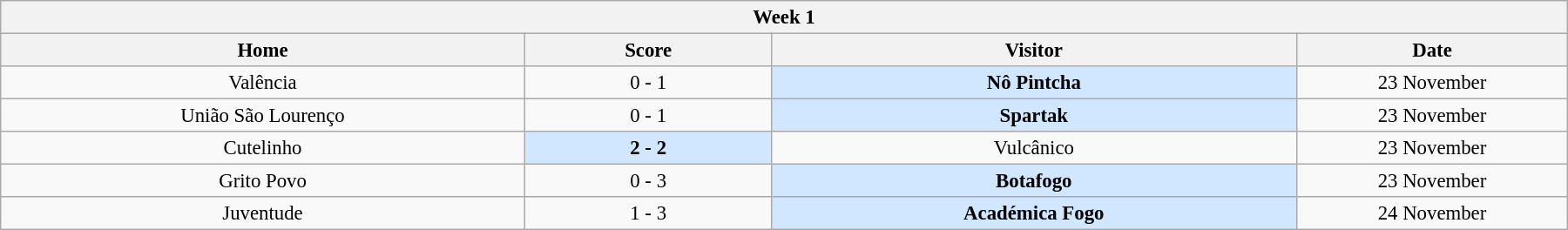<table class="wikitable" style="margin:1em auto; font-size:95%; text-align: center; width: 95%;">
<tr>
<th colspan="12"  style="with:100%; text-align:center;">Week 1</th>
</tr>
<tr>
<th style="width:200px;">Home</th>
<th width="90">Score</th>
<th style="width:200px;">Visitor</th>
<th style="width:100px;">Date</th>
</tr>
<tr align=center>
<td>Valência</td>
<td>0 - 1</td>
<td style="background:#d0e7ff;"><strong>Nô Pintcha</strong></td>
<td>23 November</td>
</tr>
<tr align=center>
<td>União São Lourenço</td>
<td>0 - 1</td>
<td style="background:#d0e7ff;"><strong>Spartak</strong></td>
<td>23 November</td>
</tr>
<tr align=center>
<td>Cutelinho</td>
<td style="background:#d0e7ff;"><strong>2 - 2</strong></td>
<td>Vulcânico</td>
<td>23 November</td>
</tr>
<tr align=center>
<td>Grito Povo</td>
<td>0 - 3</td>
<td style="background:#d0e7ff;"><strong>Botafogo</strong></td>
<td>23 November</td>
</tr>
<tr align=center>
<td>Juventude</td>
<td>1 - 3</td>
<td style="background:#d0e7ff;"><strong>Académica Fogo</strong></td>
<td>24 November</td>
</tr>
</table>
